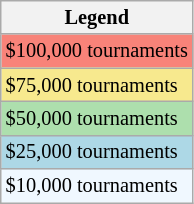<table class=wikitable style="font-size:85%">
<tr>
<th>Legend</th>
</tr>
<tr style="background:#f88379;">
<td>$100,000 tournaments</td>
</tr>
<tr style="background:#f7e98e;">
<td>$75,000 tournaments</td>
</tr>
<tr style="background:#addfad;">
<td>$50,000 tournaments</td>
</tr>
<tr style="background:lightblue;">
<td>$25,000 tournaments</td>
</tr>
<tr style="background:#f0f8ff;">
<td>$10,000 tournaments</td>
</tr>
</table>
